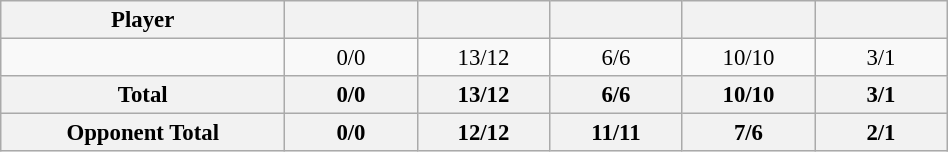<table class="wikitable" style="text-align:center; width:50%; font-size:95%;">
<tr>
<th width="30%">Player</th>
<th width="14%"></th>
<th width="14%"></th>
<th width="14%"></th>
<th width="14%"></th>
<th width="14%"></th>
</tr>
<tr>
<td align=left></td>
<td>0/0</td>
<td>13/12</td>
<td>6/6</td>
<td>10/10</td>
<td>3/1</td>
</tr>
<tr>
<th>Total</th>
<th>0/0</th>
<th>13/12</th>
<th>6/6</th>
<th>10/10</th>
<th>3/1</th>
</tr>
<tr>
<th>Opponent Total</th>
<th>0/0</th>
<th>12/12</th>
<th>11/11</th>
<th>7/6</th>
<th>2/1</th>
</tr>
</table>
